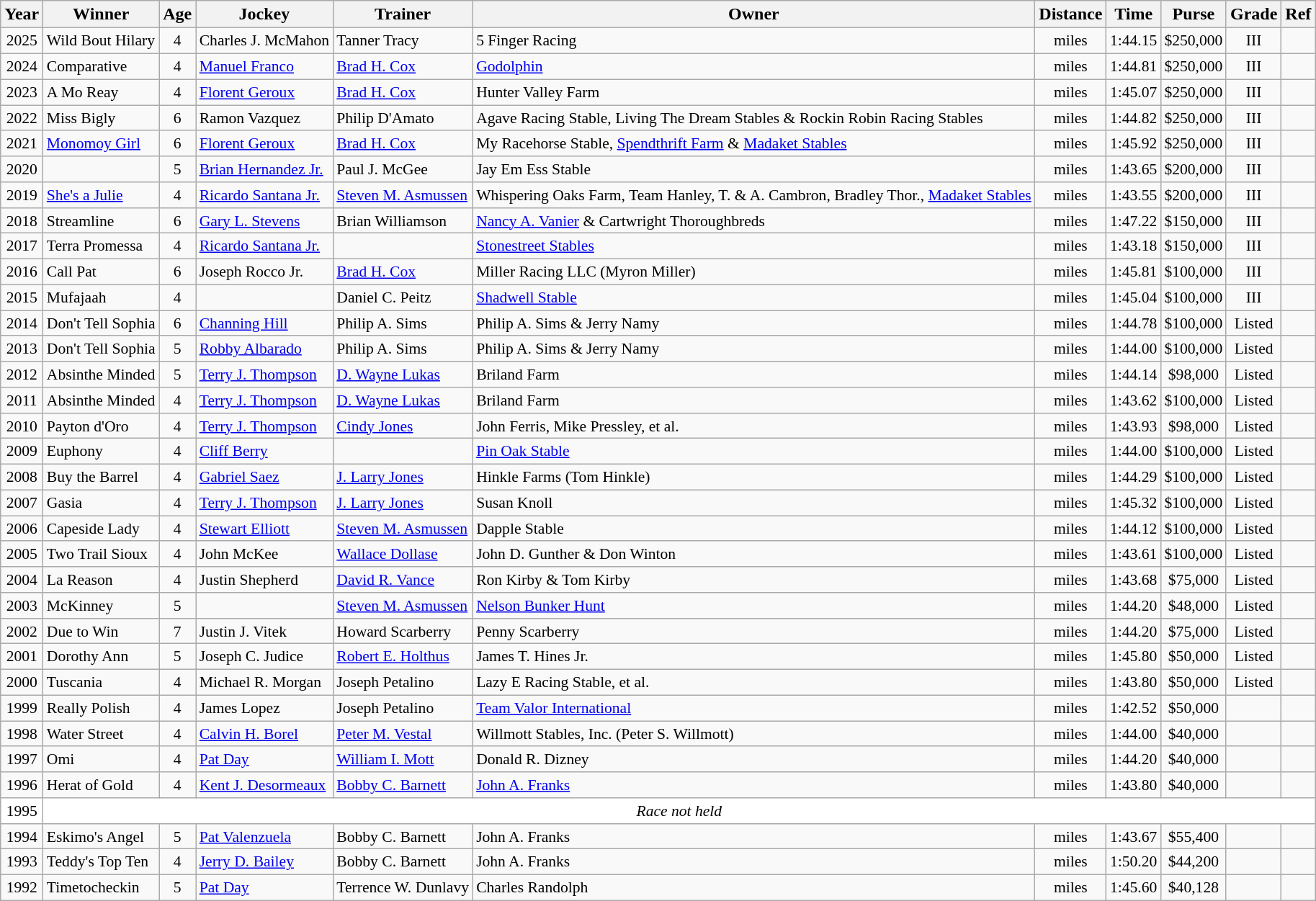<table class="wikitable sortable">
<tr>
<th>Year</th>
<th>Winner</th>
<th>Age</th>
<th>Jockey</th>
<th>Trainer</th>
<th>Owner</th>
<th>Distance</th>
<th>Time</th>
<th>Purse</th>
<th>Grade</th>
<th>Ref</th>
</tr>
<tr style="font-size:90%;">
<td align=center>2025</td>
<td>Wild Bout Hilary</td>
<td align=center>4</td>
<td>Charles J. McMahon</td>
<td>Tanner Tracy</td>
<td>5 Finger Racing</td>
<td align=center> miles</td>
<td align=center>1:44.15</td>
<td align=center>$250,000</td>
<td align=center>III</td>
<td></td>
</tr>
<tr style="font-size:90%;">
<td align=center>2024</td>
<td>Comparative</td>
<td align=center>4</td>
<td><a href='#'>Manuel Franco</a></td>
<td><a href='#'>Brad H. Cox</a></td>
<td><a href='#'>Godolphin</a></td>
<td align=center> miles</td>
<td align=center>1:44.81</td>
<td align=center>$250,000</td>
<td align=center>III</td>
<td></td>
</tr>
<tr style="font-size:90%;">
<td align=center>2023</td>
<td>A Mo Reay</td>
<td align=center>4</td>
<td><a href='#'>Florent Geroux</a></td>
<td><a href='#'>Brad H. Cox</a></td>
<td>Hunter Valley Farm</td>
<td align=center> miles</td>
<td align=center>1:45.07</td>
<td align=center>$250,000</td>
<td align=center>III</td>
<td></td>
</tr>
<tr style="font-size:90%;">
<td align=center>2022</td>
<td>Miss Bigly</td>
<td align=center>6</td>
<td>Ramon Vazquez</td>
<td>Philip D'Amato</td>
<td>Agave Racing Stable, Living The Dream Stables & Rockin Robin Racing Stables</td>
<td align=center> miles</td>
<td align=center>1:44.82</td>
<td align=center>$250,000</td>
<td align=center>III</td>
<td></td>
</tr>
<tr style="font-size:90%;">
<td align=center>2021</td>
<td><a href='#'>Monomoy Girl</a></td>
<td align=center>6</td>
<td><a href='#'>Florent Geroux</a></td>
<td><a href='#'>Brad H. Cox</a></td>
<td>My Racehorse Stable, <a href='#'>Spendthrift Farm</a> & <a href='#'>Madaket Stables</a></td>
<td align=center> miles</td>
<td align=center>1:45.92</td>
<td align=center>$250,000</td>
<td align=center>III</td>
<td></td>
</tr>
<tr style="font-size:90%;">
<td align=center>2020</td>
<td></td>
<td align=center>5</td>
<td><a href='#'>Brian Hernandez Jr.</a></td>
<td>Paul J. McGee</td>
<td>Jay Em Ess Stable</td>
<td align=center> miles</td>
<td align=center>1:43.65</td>
<td align=center>$200,000</td>
<td align=center>III</td>
<td></td>
</tr>
<tr style="font-size:90%;">
<td align=center>2019</td>
<td><a href='#'>She's a Julie</a></td>
<td align=center>4</td>
<td><a href='#'>Ricardo Santana Jr.</a></td>
<td><a href='#'>Steven M. Asmussen</a></td>
<td>Whispering Oaks Farm, Team Hanley, T. & A. Cambron, Bradley Thor., <a href='#'>Madaket Stables</a></td>
<td align=center> miles</td>
<td align=center>1:43.55</td>
<td align=center>$200,000</td>
<td align=center>III</td>
<td></td>
</tr>
<tr style="font-size:90%;">
<td align=center>2018</td>
<td>Streamline</td>
<td align=center>6</td>
<td><a href='#'>Gary L. Stevens</a></td>
<td>Brian Williamson</td>
<td><a href='#'>Nancy A. Vanier</a> & Cartwright Thoroughbreds</td>
<td align=center> miles</td>
<td align=center>1:47.22</td>
<td align=center>$150,000</td>
<td align=center>III</td>
<td></td>
</tr>
<tr style="font-size:90%;">
<td align=center>2017</td>
<td>Terra Promessa</td>
<td align=center>4</td>
<td><a href='#'>Ricardo Santana Jr.</a></td>
<td></td>
<td><a href='#'>Stonestreet Stables</a></td>
<td align=center> miles</td>
<td align=center>1:43.18</td>
<td align=center>$150,000</td>
<td align=center>III</td>
<td></td>
</tr>
<tr style="font-size:90%;">
<td align=center>2016</td>
<td>Call Pat</td>
<td align=center>6</td>
<td>Joseph Rocco Jr.</td>
<td><a href='#'>Brad H. Cox</a></td>
<td>Miller Racing LLC (Myron Miller)</td>
<td align=center> miles</td>
<td align=center>1:45.81</td>
<td align=center>$100,000</td>
<td align=center>III</td>
<td></td>
</tr>
<tr style="font-size:90%;">
<td align=center>2015</td>
<td>Mufajaah</td>
<td align=center>4</td>
<td></td>
<td>Daniel C. Peitz</td>
<td><a href='#'>Shadwell Stable</a></td>
<td align=center> miles</td>
<td align=center>1:45.04</td>
<td align=center>$100,000</td>
<td align=center>III</td>
<td></td>
</tr>
<tr style="font-size:90%;">
<td align=center>2014</td>
<td>Don't Tell Sophia</td>
<td align=center>6</td>
<td><a href='#'>Channing Hill</a></td>
<td>Philip A. Sims</td>
<td>Philip A. Sims & Jerry Namy</td>
<td align=center> miles</td>
<td align=center>1:44.78</td>
<td align=center>$100,000</td>
<td align=center>Listed</td>
<td></td>
</tr>
<tr style="font-size:90%;">
<td align=center>2013</td>
<td>Don't Tell Sophia</td>
<td align=center>5</td>
<td><a href='#'>Robby Albarado</a></td>
<td>Philip A. Sims</td>
<td>Philip A. Sims & Jerry Namy</td>
<td align=center> miles</td>
<td align=center>1:44.00</td>
<td align=center>$100,000</td>
<td align=center>Listed</td>
<td></td>
</tr>
<tr style="font-size:90%;">
<td align=center>2012</td>
<td>Absinthe Minded</td>
<td align=center>5</td>
<td><a href='#'>Terry J. Thompson</a></td>
<td><a href='#'>D. Wayne Lukas</a></td>
<td>Briland Farm</td>
<td align=center> miles</td>
<td align=center>1:44.14</td>
<td align=center>$98,000</td>
<td align=center>Listed</td>
<td></td>
</tr>
<tr style="font-size:90%;">
<td align=center>2011</td>
<td>Absinthe Minded</td>
<td align=center>4</td>
<td><a href='#'>Terry J. Thompson</a></td>
<td><a href='#'>D. Wayne Lukas</a></td>
<td>Briland Farm</td>
<td align=center> miles</td>
<td align=center>1:43.62</td>
<td align=center>$100,000</td>
<td align=center>Listed</td>
<td></td>
</tr>
<tr style="font-size:90%;">
<td align=center>2010</td>
<td>Payton d'Oro</td>
<td align=center>4</td>
<td><a href='#'>Terry J. Thompson</a></td>
<td><a href='#'>Cindy Jones</a></td>
<td>John Ferris, Mike Pressley, et al.</td>
<td align=center> miles</td>
<td align=center>1:43.93</td>
<td align=center>$98,000</td>
<td align=center>Listed</td>
<td></td>
</tr>
<tr style="font-size:90%;">
<td align=center>2009</td>
<td>Euphony</td>
<td align=center>4</td>
<td><a href='#'>Cliff Berry</a></td>
<td></td>
<td><a href='#'>Pin Oak Stable</a></td>
<td align=center> miles</td>
<td align=center>1:44.00</td>
<td align=center>$100,000</td>
<td align=center>Listed</td>
<td></td>
</tr>
<tr style="font-size:90%;">
<td align=center>2008</td>
<td>Buy the Barrel</td>
<td align=center>4</td>
<td><a href='#'>Gabriel Saez</a></td>
<td><a href='#'>J. Larry Jones</a></td>
<td>Hinkle Farms (Tom Hinkle)</td>
<td align=center> miles</td>
<td align=center>1:44.29</td>
<td align=center>$100,000</td>
<td align=center>Listed</td>
<td></td>
</tr>
<tr style="font-size:90%;">
<td align=center>2007</td>
<td>Gasia</td>
<td align=center>4</td>
<td><a href='#'>Terry J. Thompson</a></td>
<td><a href='#'>J. Larry Jones</a></td>
<td>Susan Knoll</td>
<td align=center> miles</td>
<td align=center>1:45.32</td>
<td align=center>$100,000</td>
<td align=center>Listed</td>
<td></td>
</tr>
<tr style="font-size:90%;">
<td align=center>2006</td>
<td>Capeside Lady</td>
<td align=center>4</td>
<td><a href='#'>Stewart Elliott</a></td>
<td><a href='#'>Steven M. Asmussen</a></td>
<td>Dapple Stable</td>
<td align=center> miles</td>
<td align=center>1:44.12</td>
<td align=center>$100,000</td>
<td align=center>Listed</td>
<td></td>
</tr>
<tr style="font-size:90%;">
<td align=center>2005</td>
<td>Two Trail Sioux</td>
<td align=center>4</td>
<td>John McKee</td>
<td><a href='#'>Wallace Dollase</a></td>
<td>John D. Gunther & Don Winton</td>
<td align=center> miles</td>
<td align=center>1:43.61</td>
<td align=center>$100,000</td>
<td align=center>Listed</td>
<td></td>
</tr>
<tr style="font-size:90%;">
<td align=center>2004</td>
<td>La Reason</td>
<td align=center>4</td>
<td>Justin Shepherd</td>
<td><a href='#'>David R. Vance</a></td>
<td>Ron Kirby & Tom Kirby</td>
<td align=center> miles</td>
<td align=center>1:43.68</td>
<td align=center>$75,000</td>
<td align=center>Listed</td>
<td></td>
</tr>
<tr style="font-size:90%;">
<td align=center>2003</td>
<td>McKinney</td>
<td align=center>5</td>
<td></td>
<td><a href='#'>Steven M. Asmussen</a></td>
<td><a href='#'>Nelson Bunker Hunt</a></td>
<td align=center> miles</td>
<td align=center>1:44.20</td>
<td align=center>$48,000</td>
<td align=center>Listed</td>
<td></td>
</tr>
<tr style="font-size:90%;">
<td align=center>2002</td>
<td>Due to Win</td>
<td align=center>7</td>
<td>Justin J. Vitek</td>
<td>Howard Scarberry</td>
<td>Penny Scarberry</td>
<td align=center> miles</td>
<td align=center>1:44.20</td>
<td align=center>$75,000</td>
<td align=center>Listed</td>
<td></td>
</tr>
<tr style="font-size:90%;">
<td align=center>2001</td>
<td>Dorothy Ann</td>
<td align=center>5</td>
<td>Joseph C. Judice</td>
<td><a href='#'>Robert E. Holthus</a></td>
<td>James T. Hines Jr.</td>
<td align=center> miles</td>
<td align=center>1:45.80</td>
<td align=center>$50,000</td>
<td align=center>Listed</td>
<td></td>
</tr>
<tr style="font-size:90%;">
<td align=center>2000</td>
<td>Tuscania</td>
<td align=center>4</td>
<td>Michael R. Morgan</td>
<td>Joseph Petalino</td>
<td>Lazy E Racing Stable, et al.</td>
<td align=center> miles</td>
<td align=center>1:43.80</td>
<td align=center>$50,000</td>
<td align=center>Listed</td>
<td></td>
</tr>
<tr style="font-size:90%;">
<td align=center>1999</td>
<td>Really Polish</td>
<td align=center>4</td>
<td>James Lopez</td>
<td>Joseph Petalino</td>
<td><a href='#'>Team Valor International</a></td>
<td align=center> miles</td>
<td align=center>1:42.52</td>
<td align=center>$50,000</td>
<td align=center></td>
<td></td>
</tr>
<tr style="font-size:90%;">
<td align=center>1998</td>
<td>Water Street</td>
<td align=center>4</td>
<td><a href='#'>Calvin H. Borel</a></td>
<td><a href='#'>Peter M. Vestal</a></td>
<td>Willmott Stables, Inc. (Peter S. Willmott)</td>
<td align=center> miles</td>
<td align=center>1:44.00</td>
<td align=center>$40,000</td>
<td align=center></td>
<td></td>
</tr>
<tr style="font-size:90%;">
<td align=center>1997</td>
<td>Omi</td>
<td align=center>4</td>
<td><a href='#'>Pat Day</a></td>
<td><a href='#'>William I. Mott</a></td>
<td>Donald R. Dizney</td>
<td align=center> miles</td>
<td align=center>1:44.20</td>
<td align=center>$40,000</td>
<td align=center></td>
<td></td>
</tr>
<tr style="font-size:90%;">
<td align=center>1996</td>
<td>Herat of Gold</td>
<td align=center>4</td>
<td><a href='#'>Kent J. Desormeaux</a></td>
<td><a href='#'>Bobby C. Barnett</a></td>
<td><a href='#'>John A. Franks</a></td>
<td align=center> miles</td>
<td align=center>1:43.80</td>
<td align=center>$40,000</td>
<td align=center></td>
<td></td>
</tr>
<tr style="font-size:90%; background-color:white">
<td align="center">1995</td>
<td align="center" colspan=10><em>Race not held</em></td>
</tr>
<tr style="font-size:90%;">
<td align=center>1994</td>
<td>Eskimo's Angel</td>
<td align=center>5</td>
<td><a href='#'>Pat Valenzuela</a></td>
<td>Bobby C. Barnett</td>
<td>John A. Franks</td>
<td align=center> miles</td>
<td align=center>1:43.67</td>
<td align=center>$55,400</td>
<td align=center></td>
<td></td>
</tr>
<tr style="font-size:90%;">
<td align=center>1993</td>
<td>Teddy's Top Ten</td>
<td align=center>4</td>
<td><a href='#'>Jerry D. Bailey</a></td>
<td>Bobby C. Barnett</td>
<td>John A. Franks</td>
<td align=center> miles</td>
<td align=center>1:50.20</td>
<td align=center>$44,200</td>
<td align=center></td>
<td></td>
</tr>
<tr style="font-size:90%;">
<td align=center>1992</td>
<td>Timetocheckin</td>
<td align=center>5</td>
<td><a href='#'>Pat Day</a></td>
<td>Terrence W. Dunlavy</td>
<td>Charles Randolph</td>
<td align=center> miles</td>
<td align=center>1:45.60</td>
<td align=center>$40,128</td>
<td align=center></td>
<td></td>
</tr>
</table>
